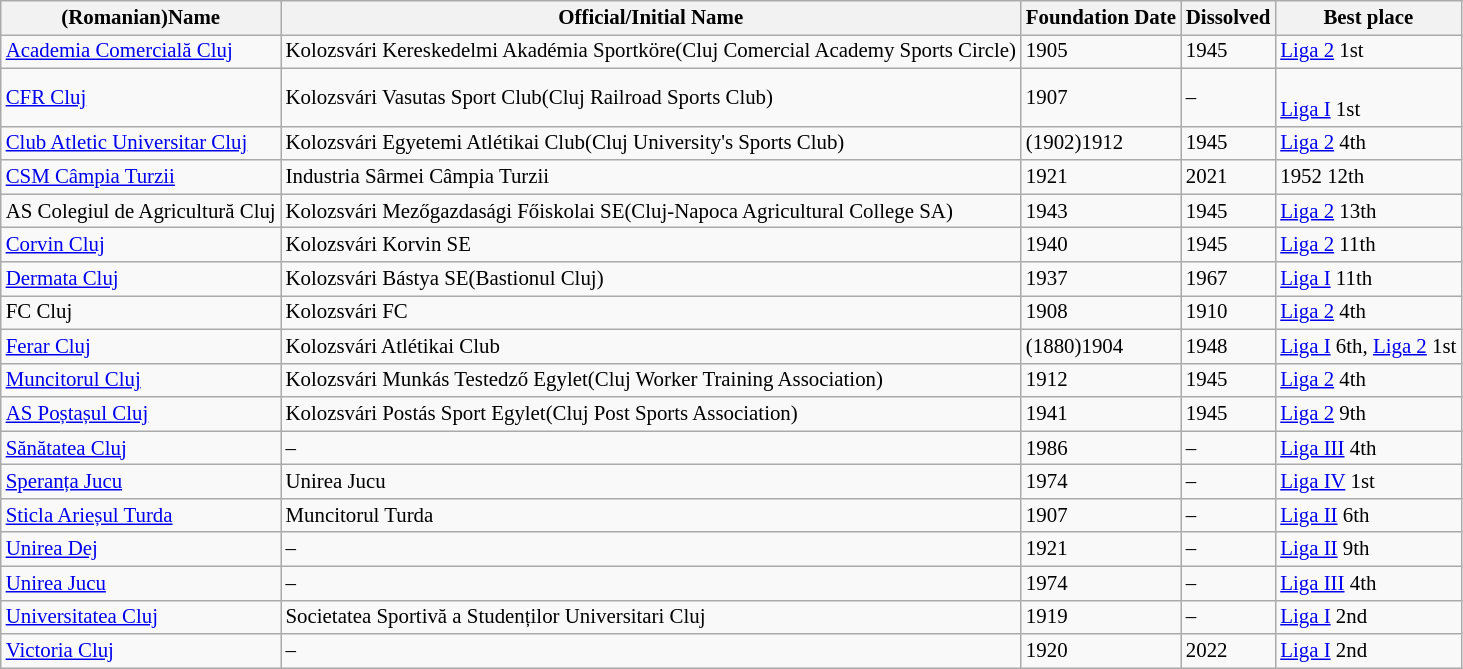<table class="wikitable sortable mw-collapsible" style=" font-size: 87%;">
<tr>
<th>(Romanian)Name</th>
<th>Official/Initial Name</th>
<th>Foundation Date</th>
<th>Dissolved</th>
<th>Best place</th>
</tr>
<tr>
<td><a href='#'>Academia Comercială Cluj</a></td>
<td>Kolozsvári Kereskedelmi Akadémia Sportköre(Cluj Comercial Academy Sports Circle)</td>
<td>1905</td>
<td>1945</td>
<td><a href='#'>Liga 2</a> 1st</td>
</tr>
<tr>
<td><a href='#'>CFR Cluj</a></td>
<td>Kolozsvári Vasutas Sport Club(Cluj Railroad Sports Club)</td>
<td>1907</td>
<td>–</td>
<td><br><a href='#'>Liga I</a> 1st</td>
</tr>
<tr>
<td><a href='#'>Club Atletic Universitar Cluj</a></td>
<td>Kolozsvári Egyetemi Atlétikai Club(Cluj University's Sports Club)</td>
<td>(1902)1912</td>
<td>1945</td>
<td><a href='#'>Liga 2</a> 4th</td>
</tr>
<tr>
<td><a href='#'>CSM Câmpia Turzii</a></td>
<td>Industria Sârmei Câmpia Turzii</td>
<td>1921</td>
<td>2021</td>
<td>1952 12th</td>
</tr>
<tr>
<td>AS Colegiul de Agricultură Cluj</td>
<td>Kolozsvári Mezőgazdasági Főiskolai SE(Cluj-Napoca Agricultural College SA)</td>
<td>1943</td>
<td>1945</td>
<td><a href='#'>Liga 2</a> 13th</td>
</tr>
<tr>
<td><a href='#'>Corvin Cluj</a></td>
<td>Kolozsvári Korvin SE</td>
<td>1940</td>
<td>1945</td>
<td><a href='#'>Liga 2</a> 11th</td>
</tr>
<tr>
<td><a href='#'>Dermata Cluj</a></td>
<td>Kolozsvári Bástya SE(Bastionul Cluj)</td>
<td>1937</td>
<td>1967</td>
<td><a href='#'>Liga I</a> 11th</td>
</tr>
<tr>
<td>FC Cluj</td>
<td>Kolozsvári FC</td>
<td>1908</td>
<td>1910</td>
<td><a href='#'>Liga 2</a> 4th</td>
</tr>
<tr>
<td><a href='#'>Ferar Cluj</a></td>
<td>Kolozsvári Atlétikai Club</td>
<td>(1880)1904</td>
<td>1948</td>
<td><a href='#'>Liga I</a> 6th, <a href='#'>Liga 2</a> 1st</td>
</tr>
<tr>
<td><a href='#'>Muncitorul Cluj</a></td>
<td>Kolozsvári Munkás Testedző Egylet(Cluj Worker Training Association)</td>
<td>1912</td>
<td>1945</td>
<td><a href='#'>Liga 2</a> 4th</td>
</tr>
<tr>
<td><a href='#'>AS Poștașul Cluj</a></td>
<td>Kolozsvári Postás Sport Egylet(Cluj Post Sports Association)</td>
<td>1941</td>
<td>1945</td>
<td><a href='#'>Liga 2</a> 9th</td>
</tr>
<tr>
<td><a href='#'>Sănătatea Cluj</a></td>
<td>–</td>
<td>1986</td>
<td>–</td>
<td><a href='#'>Liga III</a> 4th</td>
</tr>
<tr>
<td><a href='#'>Speranța Jucu</a></td>
<td>Unirea Jucu</td>
<td>1974</td>
<td>–</td>
<td><a href='#'>Liga IV</a> 1st</td>
</tr>
<tr>
<td><a href='#'>Sticla Arieșul Turda</a></td>
<td>Muncitorul Turda</td>
<td>1907</td>
<td>–</td>
<td><a href='#'>Liga II</a> 6th</td>
</tr>
<tr>
<td><a href='#'>Unirea Dej</a></td>
<td>–</td>
<td>1921</td>
<td>–</td>
<td><a href='#'>Liga II</a> 9th</td>
</tr>
<tr>
<td><a href='#'>Unirea Jucu</a></td>
<td>–</td>
<td>1974</td>
<td>–</td>
<td><a href='#'>Liga III</a> 4th</td>
</tr>
<tr>
<td><a href='#'>Universitatea Cluj</a></td>
<td>Societatea Sportivă a Studenților Universitari Cluj</td>
<td>1919</td>
<td>–</td>
<td><a href='#'>Liga I</a> 2nd</td>
</tr>
<tr>
<td><a href='#'>Victoria Cluj</a></td>
<td>–</td>
<td>1920</td>
<td>2022</td>
<td><a href='#'>Liga I</a> 2nd</td>
</tr>
</table>
